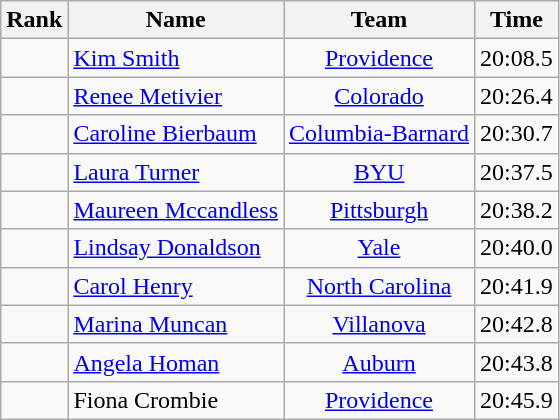<table class="wikitable sortable" style="text-align:center">
<tr>
<th>Rank</th>
<th>Name</th>
<th>Team</th>
<th>Time</th>
</tr>
<tr>
<td></td>
<td align=left> <a href='#'>Kim Smith</a></td>
<td><a href='#'>Providence</a></td>
<td>20:08.5</td>
</tr>
<tr>
<td></td>
<td align=left> <a href='#'>Renee Metivier</a></td>
<td><a href='#'>Colorado</a></td>
<td>20:26.4</td>
</tr>
<tr>
<td></td>
<td align=left> <a href='#'>Caroline Bierbaum</a></td>
<td><a href='#'>Columbia-Barnard</a></td>
<td>20:30.7</td>
</tr>
<tr>
<td></td>
<td align=left> <a href='#'>Laura Turner</a></td>
<td><a href='#'>BYU</a></td>
<td>20:37.5</td>
</tr>
<tr>
<td></td>
<td align=left> <a href='#'>Maureen Mccandless</a></td>
<td><a href='#'>Pittsburgh</a></td>
<td>20:38.2</td>
</tr>
<tr>
<td></td>
<td align=left> <a href='#'>Lindsay Donaldson</a></td>
<td><a href='#'>Yale</a></td>
<td>20:40.0</td>
</tr>
<tr>
<td></td>
<td align=left> <a href='#'>Carol Henry</a></td>
<td><a href='#'>North Carolina</a></td>
<td>20:41.9</td>
</tr>
<tr>
<td></td>
<td align=left> <a href='#'>Marina Muncan</a></td>
<td><a href='#'>Villanova</a></td>
<td>20:42.8</td>
</tr>
<tr>
<td></td>
<td align=left> <a href='#'>Angela Homan</a></td>
<td><a href='#'>Auburn</a></td>
<td>20:43.8</td>
</tr>
<tr>
<td></td>
<td align=left> Fiona Crombie</td>
<td><a href='#'>Providence</a></td>
<td>20:45.9</td>
</tr>
</table>
